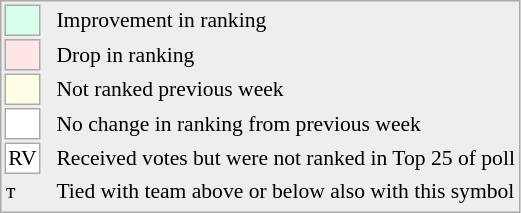<table style="font-size:90%; border:1px solid #aaa; white-space:nowrap; background:#eee;">
<tr>
<td style="background:#d8ffeb; width:20px; border:1px solid #aaa;"> </td>
<td rowspan=6> </td>
<td>Improvement in ranking</td>
</tr>
<tr>
<td style="background:#ffe6e6; width:20px; border:1px solid #aaa;"> </td>
<td>Drop in ranking</td>
</tr>
<tr>
<td style="background:#ffffe6; width:20px; border:1px solid #aaa;"> </td>
<td>Not ranked previous week</td>
</tr>
<tr>
<td style="background:#fff; width:20px; border:1px solid #aaa;"> </td>
<td>No change in ranking from previous week</td>
</tr>
<tr>
<td style="text-align:center; width:20px; border:1px solid #aaa; background:white;">RV</td>
<td>Received votes but were not ranked in Top 25 of poll</td>
</tr>
<tr>
<td>т</td>
<td>Tied with team above or below also with this symbol</td>
</tr>
<tr>
</tr>
</table>
